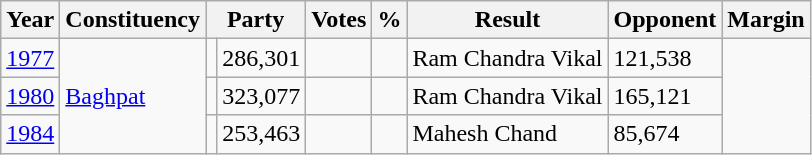<table class="wikitable">
<tr>
<th>Year</th>
<th>Constituency</th>
<th colspan=2>Party</th>
<th>Votes</th>
<th>%</th>
<th>Result</th>
<th>Opponent</th>
<th>Margin</th>
</tr>
<tr>
<td><a href='#'>1977</a></td>
<td rowspan=3><a href='#'>Baghpat</a></td>
<td></td>
<td>286,301</td>
<td></td>
<td></td>
<td>Ram Chandra Vikal</td>
<td>121,538</td>
</tr>
<tr>
<td><a href='#'>1980</a></td>
<td></td>
<td>323,077</td>
<td></td>
<td></td>
<td>Ram Chandra Vikal</td>
<td>165,121</td>
</tr>
<tr>
<td><a href='#'>1984</a></td>
<td></td>
<td>253,463</td>
<td></td>
<td></td>
<td>Mahesh Chand</td>
<td>85,674</td>
</tr>
</table>
